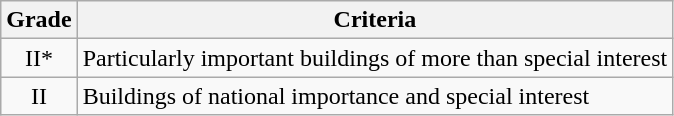<table class="wikitable">
<tr>
<th>Grade</th>
<th>Criteria</th>
</tr>
<tr>
<td align="center" >II*</td>
<td>Particularly important buildings of more than special interest</td>
</tr>
<tr>
<td align="center" >II</td>
<td>Buildings of national importance and special interest</td>
</tr>
</table>
